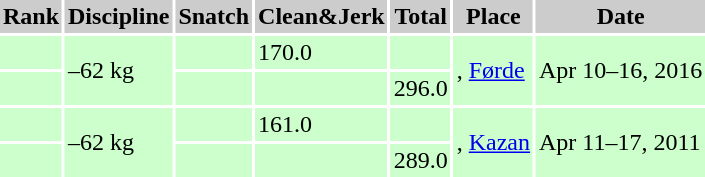<table border=0 cellpadding=2 cellspacing=2>
<tr bgcolor=#CCCCCC>
<th>Rank</th>
<th>Discipline</th>
<th>Snatch</th>
<th>Clean&Jerk</th>
<th>Total</th>
<th>Place</th>
<th>Date</th>
</tr>
<tr bgcolor=#CCFFCC>
<td></td>
<td rowspan=2>–62 kg</td>
<td></td>
<td>170.0</td>
<td></td>
<td rowspan=2>, <a href='#'>Førde</a></td>
<td rowspan=2>Apr 10–16, 2016</td>
</tr>
<tr bgcolor=#CCFFCC>
<td></td>
<td></td>
<td></td>
<td>296.0</td>
</tr>
<tr bgcolor=#CCFFCC>
<td></td>
<td rowspan=2>–62 kg</td>
<td></td>
<td>161.0</td>
<td></td>
<td rowspan=2>, <a href='#'>Kazan</a></td>
<td rowspan=2>Apr 11–17, 2011</td>
</tr>
<tr bgcolor=#CCFFCC>
<td></td>
<td></td>
<td></td>
<td>289.0</td>
</tr>
</table>
